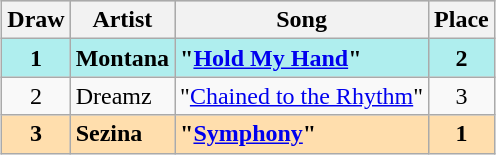<table class="wikitable sortable" style="margin: 1em auto 1em auto; text-align:center;">
<tr style="background:#ccc;">
<th rowspan="1">Draw</th>
<th rowspan="1">Artist</th>
<th rowspan="1">Song</th>
<th rowspan="1">Place</th>
</tr>
<tr style="font-weight:bold; background:paleturquoise;">
<td>1</td>
<td style="text-align:left;">Montana</td>
<td style="text-align:left;">"<a href='#'>Hold My Hand</a>" </td>
<td>2</td>
</tr>
<tr>
<td>2</td>
<td style="text-align:left;">Dreamz</td>
<td style="text-align:left;">"<a href='#'>Chained to the Rhythm</a>" </td>
<td>3</td>
</tr>
<tr style="font-weight:bold; background:#FFDEAD;">
<td>3</td>
<td style="text-align:left;">Sezina</td>
<td style="text-align:left;">"<a href='#'>Symphony</a>" </td>
<td>1</td>
</tr>
</table>
